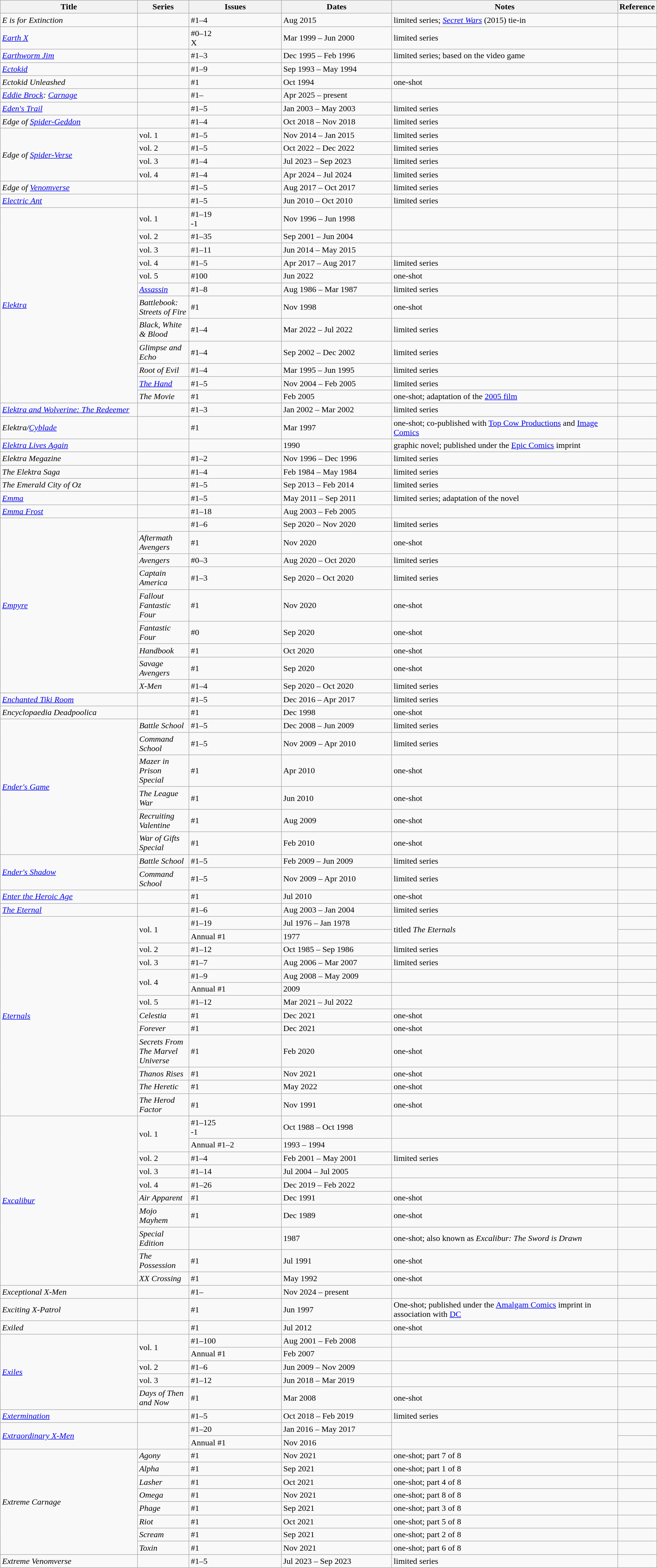<table class="wikitable sortable" style="width:100%;">
<tr>
<th width=22%>Title</th>
<th width=8%>Series</th>
<th width=15%>Issues</th>
<th width=18%>Dates</th>
<th width=37%>Notes</th>
<th>Reference</th>
</tr>
<tr>
<td><em>E is for Extinction</em></td>
<td></td>
<td>#1–4</td>
<td>Aug 2015</td>
<td>limited series; <em><a href='#'>Secret Wars</a></em> (2015) tie-in</td>
<td></td>
</tr>
<tr>
<td><em><a href='#'>Earth X</a></em></td>
<td></td>
<td>#0–12<br>X</td>
<td>Mar 1999 – Jun 2000</td>
<td>limited series</td>
<td></td>
</tr>
<tr>
<td><em><a href='#'>Earthworm Jim</a></em></td>
<td></td>
<td>#1–3</td>
<td>Dec 1995 – Feb 1996</td>
<td>limited series; based on the video game</td>
<td></td>
</tr>
<tr>
<td><em><a href='#'>Ectokid</a></em></td>
<td></td>
<td>#1–9</td>
<td>Sep 1993 – May 1994</td>
<td></td>
<td></td>
</tr>
<tr>
<td><em>Ectokid Unleashed</em></td>
<td></td>
<td>#1</td>
<td>Oct 1994</td>
<td>one-shot</td>
<td></td>
</tr>
<tr>
<td><em><a href='#'>Eddie Brock</a>: <a href='#'>Carnage</a></em></td>
<td></td>
<td>#1–</td>
<td>Apr 2025 – present</td>
<td></td>
<td></td>
</tr>
<tr>
<td><em><a href='#'>Eden's Trail</a></em></td>
<td></td>
<td>#1–5</td>
<td>Jan 2003 – May 2003</td>
<td>limited series</td>
<td></td>
</tr>
<tr>
<td><em>Edge of <a href='#'>Spider-Geddon</a></em></td>
<td></td>
<td>#1–4</td>
<td>Oct 2018 – Nov 2018</td>
<td>limited series</td>
<td></td>
</tr>
<tr>
<td rowspan="4"><em>Edge of <a href='#'>Spider-Verse</a></em></td>
<td>vol. 1</td>
<td>#1–5</td>
<td>Nov 2014 – Jan 2015</td>
<td>limited series</td>
<td></td>
</tr>
<tr>
<td>vol. 2</td>
<td>#1–5</td>
<td>Oct 2022 – Dec 2022</td>
<td>limited series</td>
<td></td>
</tr>
<tr>
<td>vol. 3</td>
<td>#1–4</td>
<td>Jul 2023 – Sep 2023</td>
<td>limited series</td>
<td></td>
</tr>
<tr>
<td>vol. 4</td>
<td>#1–4</td>
<td>Apr 2024 – Jul 2024</td>
<td>limited series</td>
<td></td>
</tr>
<tr>
<td><em>Edge of <a href='#'>Venomverse</a></em></td>
<td></td>
<td>#1–5</td>
<td>Aug 2017 – Oct 2017</td>
<td>limited series</td>
<td></td>
</tr>
<tr>
<td><em><a href='#'>Electric Ant</a></em></td>
<td></td>
<td>#1–5</td>
<td>Jun 2010 – Oct 2010</td>
<td>limited series</td>
<td></td>
</tr>
<tr>
<td rowspan="12"><em><a href='#'>Elektra</a></em></td>
<td>vol. 1</td>
<td>#1–19<br>-1</td>
<td>Nov 1996 – Jun 1998</td>
<td></td>
<td></td>
</tr>
<tr>
<td>vol. 2</td>
<td>#1–35</td>
<td>Sep 2001 – Jun 2004</td>
<td></td>
<td></td>
</tr>
<tr>
<td>vol. 3</td>
<td>#1–11</td>
<td>Jun 2014 – May 2015</td>
<td></td>
<td></td>
</tr>
<tr>
<td>vol. 4</td>
<td>#1–5</td>
<td>Apr 2017 – Aug 2017</td>
<td>limited series</td>
<td></td>
</tr>
<tr>
<td>vol. 5</td>
<td>#100</td>
<td>Jun 2022</td>
<td>one-shot</td>
<td></td>
</tr>
<tr>
<td><em><a href='#'>Assassin</a></em></td>
<td>#1–8</td>
<td>Aug 1986 – Mar 1987</td>
<td>limited series</td>
<td></td>
</tr>
<tr>
<td><em>Battlebook: Streets of Fire</em></td>
<td>#1</td>
<td>Nov 1998</td>
<td>one-shot</td>
<td></td>
</tr>
<tr>
<td><em>Black, White & Blood</em></td>
<td>#1–4</td>
<td>Mar 2022 – Jul 2022</td>
<td>limited series</td>
<td></td>
</tr>
<tr>
<td><em>Glimpse and Echo</em></td>
<td>#1–4</td>
<td>Sep 2002 – Dec 2002</td>
<td>limited series</td>
<td></td>
</tr>
<tr>
<td><em>Root of Evil</em></td>
<td>#1–4</td>
<td>Mar 1995 – Jun 1995</td>
<td>limited series</td>
<td></td>
</tr>
<tr>
<td><em><a href='#'>The Hand</a></em></td>
<td>#1–5</td>
<td>Nov 2004 – Feb 2005</td>
<td>limited series</td>
<td></td>
</tr>
<tr>
<td><em>The Movie</em></td>
<td>#1</td>
<td>Feb 2005</td>
<td>one-shot; adaptation of the <a href='#'>2005 film</a></td>
<td></td>
</tr>
<tr>
<td><em><a href='#'>Elektra and Wolverine: The Redeemer</a></em></td>
<td></td>
<td>#1–3</td>
<td>Jan 2002 – Mar 2002</td>
<td>limited series</td>
<td></td>
</tr>
<tr>
<td><em>Elektra/<a href='#'>Cyblade</a></em></td>
<td></td>
<td>#1</td>
<td>Mar 1997</td>
<td>one-shot; co-published with <a href='#'>Top Cow Productions</a> and <a href='#'>Image Comics</a></td>
<td></td>
</tr>
<tr>
<td><em><a href='#'>Elektra Lives Again</a></em></td>
<td></td>
<td></td>
<td>1990</td>
<td>graphic novel; published under the <a href='#'>Epic Comics</a> imprint</td>
<td></td>
</tr>
<tr>
<td><em>Elektra Megazine</em></td>
<td></td>
<td>#1–2</td>
<td>Nov 1996 – Dec 1996</td>
<td>limited series</td>
<td></td>
</tr>
<tr>
<td><em>The Elektra Saga</em></td>
<td></td>
<td>#1–4</td>
<td>Feb 1984 – May 1984</td>
<td>limited series</td>
<td></td>
</tr>
<tr>
<td><em>The Emerald City of Oz</em></td>
<td></td>
<td>#1–5</td>
<td>Sep 2013 – Feb 2014</td>
<td>limited series</td>
<td></td>
</tr>
<tr>
<td><em><a href='#'>Emma</a></em></td>
<td></td>
<td>#1–5</td>
<td>May 2011 – Sep 2011</td>
<td>limited series; adaptation of the novel</td>
<td></td>
</tr>
<tr>
<td><em><a href='#'>Emma Frost</a></em></td>
<td></td>
<td>#1–18</td>
<td>Aug 2003 – Feb 2005</td>
<td></td>
<td></td>
</tr>
<tr>
<td rowspan="9"><em><a href='#'>Empyre</a></em></td>
<td></td>
<td>#1–6</td>
<td>Sep 2020 – Nov 2020</td>
<td>limited series</td>
<td></td>
</tr>
<tr>
<td><em>Aftermath Avengers</em></td>
<td>#1</td>
<td>Nov 2020</td>
<td>one-shot</td>
<td></td>
</tr>
<tr>
<td><em>Avengers</em></td>
<td>#0–3</td>
<td>Aug 2020 – Oct 2020</td>
<td>limited series</td>
<td></td>
</tr>
<tr>
<td><em>Captain America</em></td>
<td>#1–3</td>
<td>Sep 2020 – Oct 2020</td>
<td>limited series</td>
<td></td>
</tr>
<tr>
<td><em>Fallout Fantastic Four</em></td>
<td>#1</td>
<td>Nov 2020</td>
<td>one-shot</td>
<td></td>
</tr>
<tr>
<td><em>Fantastic Four</em></td>
<td>#0</td>
<td>Sep 2020</td>
<td>one-shot</td>
<td></td>
</tr>
<tr>
<td><em>Handbook</em></td>
<td>#1</td>
<td>Oct 2020</td>
<td>one-shot</td>
<td></td>
</tr>
<tr>
<td><em>Savage Avengers</em></td>
<td>#1</td>
<td>Sep 2020</td>
<td>one-shot</td>
<td></td>
</tr>
<tr>
<td><em>X-Men</em></td>
<td>#1–4</td>
<td>Sep 2020 – Oct 2020</td>
<td>limited series</td>
<td></td>
</tr>
<tr>
<td><em><a href='#'>Enchanted Tiki Room</a></em></td>
<td></td>
<td>#1–5</td>
<td>Dec 2016 – Apr 2017</td>
<td>limited series</td>
<td></td>
</tr>
<tr>
<td><em>Encyclopaedia Deadpoolica</em></td>
<td></td>
<td>#1</td>
<td>Dec 1998</td>
<td>one-shot</td>
<td></td>
</tr>
<tr>
<td rowspan="6"><em><a href='#'>Ender's Game</a></em></td>
<td><em>Battle School</em></td>
<td>#1–5</td>
<td>Dec 2008 – Jun 2009</td>
<td>limited series</td>
<td></td>
</tr>
<tr>
<td><em>Command School</em></td>
<td>#1–5</td>
<td>Nov 2009 – Apr 2010</td>
<td>limited series</td>
<td></td>
</tr>
<tr>
<td><em>Mazer in Prison Special</em></td>
<td>#1</td>
<td>Apr 2010</td>
<td>one-shot</td>
<td></td>
</tr>
<tr>
<td><em>The League War</em></td>
<td>#1</td>
<td>Jun 2010</td>
<td>one-shot</td>
<td></td>
</tr>
<tr>
<td><em>Recruiting Valentine</em></td>
<td>#1</td>
<td>Aug 2009</td>
<td>one-shot</td>
<td></td>
</tr>
<tr>
<td><em>War of Gifts Special</em></td>
<td>#1</td>
<td>Feb 2010</td>
<td>one-shot</td>
<td></td>
</tr>
<tr>
<td rowspan="2"><em><a href='#'>Ender's Shadow</a></em></td>
<td><em>Battle School</em></td>
<td>#1–5</td>
<td>Feb 2009 – Jun 2009</td>
<td>limited series</td>
<td></td>
</tr>
<tr>
<td><em>Command School</em></td>
<td>#1–5</td>
<td>Nov 2009 – Apr 2010</td>
<td>limited series</td>
<td></td>
</tr>
<tr>
<td><em><a href='#'>Enter the Heroic Age</a></em></td>
<td></td>
<td>#1</td>
<td>Jul 2010</td>
<td>one-shot</td>
<td></td>
</tr>
<tr>
<td><em><a href='#'>The Eternal</a></em></td>
<td></td>
<td>#1–6</td>
<td>Aug 2003 – Jan 2004</td>
<td>limited series</td>
<td></td>
</tr>
<tr>
<td rowspan="13"><em><a href='#'>Eternals</a></em></td>
<td rowspan="2">vol. 1</td>
<td>#1–19</td>
<td>Jul 1976 – Jan 1978</td>
<td rowspan="2">titled <em>The Eternals</em></td>
<td></td>
</tr>
<tr>
<td>Annual #1</td>
<td>1977</td>
<td></td>
</tr>
<tr>
<td>vol. 2</td>
<td>#1–12</td>
<td>Oct 1985 – Sep 1986</td>
<td>limited series</td>
<td></td>
</tr>
<tr>
<td>vol. 3</td>
<td>#1–7</td>
<td>Aug 2006 – Mar 2007</td>
<td>limited series</td>
<td></td>
</tr>
<tr>
<td rowspan="2">vol. 4</td>
<td>#1–9</td>
<td>Aug 2008 – May 2009</td>
<td></td>
<td></td>
</tr>
<tr>
<td>Annual #1</td>
<td>2009</td>
<td></td>
<td></td>
</tr>
<tr>
<td>vol. 5</td>
<td>#1–12</td>
<td>Mar 2021 – Jul 2022</td>
<td></td>
<td></td>
</tr>
<tr>
<td><em>Celestia</em></td>
<td>#1</td>
<td>Dec 2021</td>
<td>one-shot</td>
<td></td>
</tr>
<tr>
<td><em>Forever</em></td>
<td>#1</td>
<td>Dec 2021</td>
<td>one-shot</td>
<td></td>
</tr>
<tr>
<td><em>Secrets From The Marvel Universe</em></td>
<td>#1</td>
<td>Feb 2020</td>
<td>one-shot</td>
<td></td>
</tr>
<tr>
<td><em>Thanos Rises</em></td>
<td>#1</td>
<td>Nov 2021</td>
<td>one-shot</td>
<td></td>
</tr>
<tr>
<td><em>The Heretic</em></td>
<td>#1</td>
<td>May 2022</td>
<td>one-shot</td>
<td></td>
</tr>
<tr>
<td><em>The Herod Factor</em></td>
<td>#1</td>
<td>Nov 1991</td>
<td>one-shot</td>
<td></td>
</tr>
<tr>
<td rowspan="10"><em><a href='#'>Excalibur</a></em></td>
<td rowspan="2">vol. 1</td>
<td>#1–125<br>-1</td>
<td>Oct 1988 – Oct 1998</td>
<td></td>
<td></td>
</tr>
<tr>
<td>Annual #1–2</td>
<td>1993 – 1994</td>
<td></td>
<td></td>
</tr>
<tr>
<td>vol. 2</td>
<td>#1–4</td>
<td>Feb 2001 – May 2001</td>
<td>limited series</td>
<td></td>
</tr>
<tr>
<td>vol. 3</td>
<td>#1–14</td>
<td>Jul 2004 – Jul 2005</td>
<td></td>
<td></td>
</tr>
<tr>
<td>vol. 4</td>
<td>#1–26</td>
<td>Dec 2019 – Feb 2022</td>
<td></td>
<td></td>
</tr>
<tr>
<td><em>Air Apparent</em></td>
<td>#1</td>
<td>Dec 1991</td>
<td>one-shot</td>
<td></td>
</tr>
<tr>
<td><em>Mojo Mayhem</em></td>
<td>#1</td>
<td>Dec 1989</td>
<td>one-shot</td>
<td></td>
</tr>
<tr>
<td><em>Special Edition</em></td>
<td></td>
<td>1987</td>
<td>one-shot; also known as <em>Excalibur: The Sword is Drawn</em></td>
<td></td>
</tr>
<tr>
<td><em>The Possession</em></td>
<td>#1</td>
<td>Jul 1991</td>
<td>one-shot</td>
<td></td>
</tr>
<tr>
<td><em>XX Crossing</em></td>
<td>#1</td>
<td>May 1992</td>
<td>one-shot</td>
<td></td>
</tr>
<tr>
<td><em>Exceptional X-Men</em></td>
<td></td>
<td>#1–</td>
<td>Nov 2024 – present</td>
<td></td>
<td></td>
</tr>
<tr>
<td><em>Exciting X-Patrol</em></td>
<td></td>
<td>#1</td>
<td>Jun 1997</td>
<td>One-shot; published under the <a href='#'>Amalgam Comics</a> imprint in association with <a href='#'>DC</a></td>
<td></td>
</tr>
<tr>
<td><em>Exiled</em></td>
<td></td>
<td>#1</td>
<td>Jul 2012</td>
<td>one-shot</td>
<td></td>
</tr>
<tr>
<td rowspan="5"><em><a href='#'>Exiles</a></em></td>
<td rowspan="2">vol. 1</td>
<td>#1–100</td>
<td>Aug 2001 – Feb 2008</td>
<td></td>
<td></td>
</tr>
<tr>
<td>Annual #1</td>
<td>Feb 2007</td>
<td></td>
<td></td>
</tr>
<tr>
<td>vol. 2</td>
<td>#1–6</td>
<td>Jun 2009 – Nov 2009</td>
<td></td>
<td></td>
</tr>
<tr>
<td>vol. 3</td>
<td>#1–12</td>
<td>Jun 2018 – Mar 2019</td>
<td></td>
<td></td>
</tr>
<tr>
<td><em>Days of Then and Now</em></td>
<td>#1</td>
<td>Mar 2008</td>
<td>one-shot</td>
<td></td>
</tr>
<tr>
<td><em><a href='#'>Extermination</a></em></td>
<td></td>
<td>#1–5</td>
<td>Oct 2018 – Feb 2019</td>
<td>limited series</td>
<td></td>
</tr>
<tr>
<td rowspan="2"><em><a href='#'>Extraordinary X-Men</a></em></td>
<td rowspan="2"></td>
<td>#1–20</td>
<td>Jan 2016 – May 2017</td>
<td rowspan="2"></td>
<td></td>
</tr>
<tr>
<td>Annual #1</td>
<td>Nov 2016</td>
<td></td>
</tr>
<tr>
<td rowspan="8"><em>Extreme Carnage</em></td>
<td><em>Agony</em></td>
<td>#1</td>
<td>Nov 2021</td>
<td>one-shot; part 7 of 8</td>
<td></td>
</tr>
<tr>
<td><em>Alpha</em></td>
<td>#1</td>
<td>Sep 2021</td>
<td>one-shot; part 1 of 8</td>
<td></td>
</tr>
<tr>
<td><em>Lasher</em></td>
<td>#1</td>
<td>Oct 2021</td>
<td>one-shot; part 4 of 8</td>
<td></td>
</tr>
<tr>
<td><em>Omega</em></td>
<td>#1</td>
<td>Nov 2021</td>
<td>one-shot; part 8 of 8</td>
<td></td>
</tr>
<tr>
<td><em>Phage</em></td>
<td>#1</td>
<td>Sep 2021</td>
<td>one-shot; part 3 of 8</td>
<td></td>
</tr>
<tr>
<td><em>Riot</em></td>
<td>#1</td>
<td>Oct 2021</td>
<td>one-shot; part 5 of 8</td>
<td></td>
</tr>
<tr>
<td><em>Scream</em></td>
<td>#1</td>
<td>Sep 2021</td>
<td>one-shot; part 2 of 8</td>
<td></td>
</tr>
<tr>
<td><em>Toxin</em></td>
<td>#1</td>
<td>Nov 2021</td>
<td>one-shot; part 6 of 8</td>
<td></td>
</tr>
<tr>
<td><em>Extreme Venomverse</em></td>
<td></td>
<td>#1–5</td>
<td>Jul 2023 – Sep 2023</td>
<td>limited series</td>
<td></td>
</tr>
</table>
